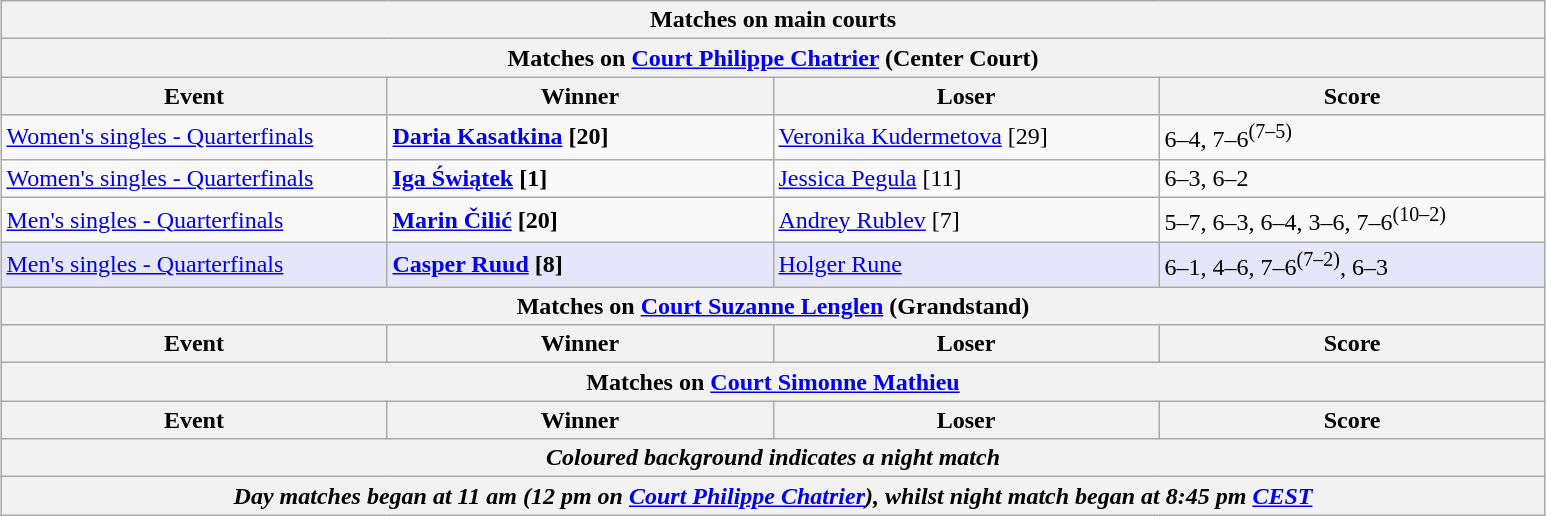<table class="wikitable" style="margin:auto;">
<tr>
<th colspan=4 style=white-space:nowrap>Matches on main courts</th>
</tr>
<tr>
<th colspan=4>Matches on <a href='#'>Court Philippe Chatrier</a> (Center Court)</th>
</tr>
<tr>
<th width=250>Event</th>
<th width=250>Winner</th>
<th width=250>Loser</th>
<th width=250>Score</th>
</tr>
<tr>
<td><a href='#'>Women's singles - Quarterfinals</a></td>
<td><strong> <a href='#'>Daria Kasatkina</a> [20]</strong></td>
<td> <a href='#'>Veronika Kudermetova</a> [29]</td>
<td>6–4, 7–6<sup>(7–5)</sup></td>
</tr>
<tr>
<td><a href='#'>Women's singles - Quarterfinals</a></td>
<td><strong> <a href='#'>Iga Świątek</a> [1]</strong></td>
<td> <a href='#'>Jessica Pegula</a> [11]</td>
<td>6–3, 6–2</td>
</tr>
<tr>
<td><a href='#'>Men's singles - Quarterfinals</a></td>
<td><strong> <a href='#'>Marin Čilić</a> [20]</strong></td>
<td> <a href='#'>Andrey Rublev</a> [7]</td>
<td>5–7, 6–3, 6–4, 3–6, 7–6<sup>(10–2)</sup></td>
</tr>
<tr bgcolor=lavender>
<td><a href='#'>Men's singles - Quarterfinals</a></td>
<td><strong> <a href='#'>Casper Ruud</a> [8]</strong></td>
<td> <a href='#'>Holger Rune</a></td>
<td>6–1, 4–6, 7–6<sup>(7–2)</sup>, 6–3</td>
</tr>
<tr>
<th colspan=4>Matches on <a href='#'>Court Suzanne Lenglen</a> (Grandstand)</th>
</tr>
<tr>
<th width=250>Event</th>
<th width=250>Winner</th>
<th width=250>Loser</th>
<th width=250>Score</th>
</tr>
<tr>
<th colspan=4>Matches on <a href='#'>Court Simonne Mathieu</a></th>
</tr>
<tr>
<th width=250>Event</th>
<th width=250>Winner</th>
<th width=250>Loser</th>
<th width=250>Score</th>
</tr>
<tr>
<th colspan=4><em>Coloured background indicates a night match</em></th>
</tr>
<tr>
<th colspan=4><em>Day matches began at 11 am (12 pm on <a href='#'>Court Philippe Chatrier</a>), whilst night match began at 8:45 pm <a href='#'>CEST</a></em></th>
</tr>
</table>
